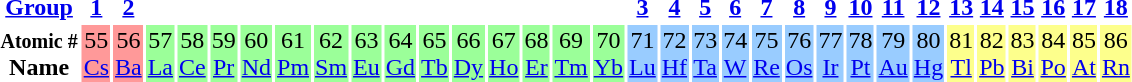<table style="text-align:center;">
<tr>
<th><a href='#'>Group</a></th>
<th><a href='#'>1</a></th>
<th><a href='#'>2</a></th>
<th colspan="14" align="center"> </th>
<th><a href='#'>3</a></th>
<th><a href='#'>4</a></th>
<th><a href='#'>5</a></th>
<th><a href='#'>6</a></th>
<th><a href='#'>7</a></th>
<th><a href='#'>8</a></th>
<th><a href='#'>9</a></th>
<th><a href='#'>10</a></th>
<th><a href='#'>11</a></th>
<th><a href='#'>12</a></th>
<th><a href='#'>13</a></th>
<th><a href='#'>14</a></th>
<th><a href='#'>15</a></th>
<th><a href='#'>16</a></th>
<th><a href='#'>17</a></th>
<th><a href='#'>18</a></th>
</tr>
<tr>
<th><small>Atomic #</small><br>Name</th>
<td bgcolor="#ff9999">55<br><a href='#'>Cs</a></td>
<td bgcolor="#ff9999">56<br><a href='#'>Ba</a></td>
<td bgcolor="#9bff99">57<br><a href='#'>La</a></td>
<td bgcolor="#9bff99">58<br><a href='#'>Ce</a></td>
<td bgcolor="#9bff99">59<br><a href='#'>Pr</a></td>
<td bgcolor="#9bff99">60<br><a href='#'>Nd</a></td>
<td bgcolor="#9bff99">61<br><a href='#'>Pm</a></td>
<td bgcolor="#9bff99">62<br><a href='#'>Sm</a></td>
<td bgcolor="#9bff99">63<br><a href='#'>Eu</a></td>
<td bgcolor="#9bff99">64<br><a href='#'>Gd</a></td>
<td bgcolor="#9bff99">65<br><a href='#'>Tb</a></td>
<td bgcolor="#9bff99">66<br><a href='#'>Dy</a></td>
<td bgcolor="#9bff99">67<br><a href='#'>Ho</a></td>
<td bgcolor="#9bff99">68<br><a href='#'>Er</a></td>
<td bgcolor="#9bff99">69<br><a href='#'>Tm</a></td>
<td bgcolor="#9bff99">70<br><a href='#'>Yb</a></td>
<td bgcolor="#99ccff">71<br><a href='#'>Lu</a></td>
<td bgcolor="#99ccff">72<br><a href='#'>Hf</a></td>
<td bgcolor="#99ccff">73<br><a href='#'>Ta</a></td>
<td bgcolor="#99ccff">74<br><a href='#'>W</a></td>
<td bgcolor="#99ccff">75<br><a href='#'>Re</a></td>
<td bgcolor="#99ccff">76<br><a href='#'>Os</a></td>
<td bgcolor="#99ccff">77<br><a href='#'>Ir</a></td>
<td bgcolor="#99ccff">78<br><a href='#'>Pt</a></td>
<td bgcolor="#99ccff">79<br><a href='#'>Au</a></td>
<td bgcolor="#99ccff"><span>80</span><br><a href='#'>Hg</a></td>
<td bgcolor="#fdff8c">81<br><a href='#'>Tl</a></td>
<td bgcolor="#fdff8c">82<br><a href='#'>Pb</a></td>
<td bgcolor="#fdff8c">83<br><a href='#'>Bi</a></td>
<td bgcolor="#fdff8c">84<br><a href='#'>Po</a></td>
<td bgcolor="#fdff8c">85<br><a href='#'>At</a></td>
<td bgcolor="#fdff8c"><span>86</span><br><a href='#'>Rn</a></td>
</tr>
</table>
